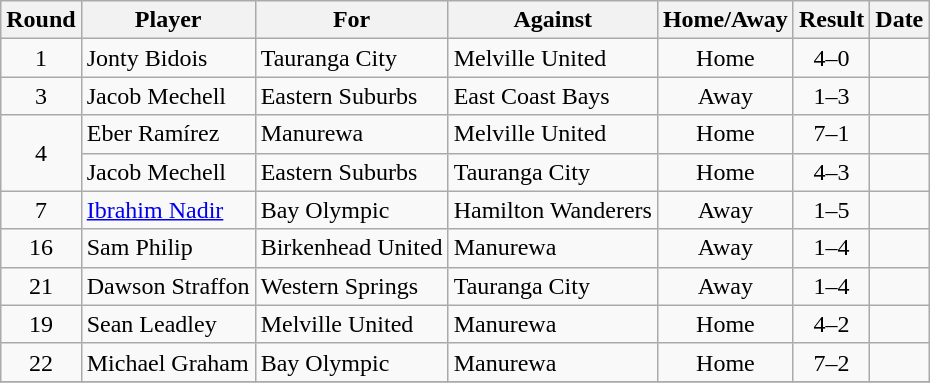<table class="wikitable">
<tr>
<th>Round</th>
<th>Player</th>
<th>For</th>
<th>Against</th>
<th>Home/Away</th>
<th style="text-align:center">Result</th>
<th>Date</th>
</tr>
<tr>
<td style="text-align:center">1</td>
<td> Jonty Bidois</td>
<td>Tauranga City</td>
<td>Melville United</td>
<td style="text-align:center">Home</td>
<td style="text-align:center">4–0</td>
<td></td>
</tr>
<tr>
<td style="text-align:center">3</td>
<td> Jacob Mechell</td>
<td>Eastern Suburbs</td>
<td>East Coast Bays</td>
<td style="text-align:center">Away</td>
<td style="text-align:center">1–3</td>
<td></td>
</tr>
<tr>
<td rowspan=2 style="text-align:center">4</td>
<td> Eber Ramírez</td>
<td>Manurewa</td>
<td>Melville United</td>
<td style="text-align:center">Home</td>
<td style="text-align:center">7–1</td>
<td></td>
</tr>
<tr>
<td> Jacob Mechell</td>
<td>Eastern Suburbs</td>
<td>Tauranga City</td>
<td style="text-align:center">Home</td>
<td style="text-align:center">4–3</td>
<td></td>
</tr>
<tr>
<td style="text-align:center">7</td>
<td> <a href='#'>Ibrahim Nadir</a></td>
<td>Bay Olympic</td>
<td>Hamilton Wanderers</td>
<td style="text-align:center">Away</td>
<td style="text-align:center">1–5</td>
<td></td>
</tr>
<tr>
<td style="text-align:center">16</td>
<td> Sam Philip</td>
<td>Birkenhead United</td>
<td>Manurewa</td>
<td style="text-align:center">Away</td>
<td style="text-align:center">1–4</td>
<td></td>
</tr>
<tr>
<td style="text-align:center">21</td>
<td> Dawson Straffon</td>
<td>Western Springs</td>
<td>Tauranga City</td>
<td style="text-align:center">Away</td>
<td style="text-align:center">1–4</td>
<td></td>
</tr>
<tr>
<td style="text-align:center">19</td>
<td> Sean Leadley</td>
<td>Melville United</td>
<td>Manurewa</td>
<td style="text-align:center">Home</td>
<td style="text-align:center">4–2</td>
<td></td>
</tr>
<tr>
<td style="text-align:center">22</td>
<td> Michael Graham</td>
<td>Bay Olympic</td>
<td>Manurewa</td>
<td style="text-align:center">Home</td>
<td style="text-align:center">7–2</td>
<td></td>
</tr>
<tr>
</tr>
</table>
